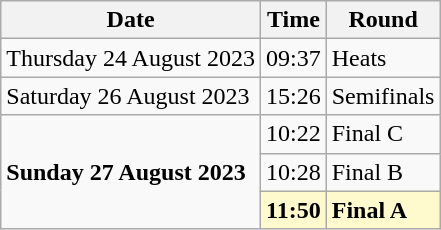<table class="wikitable">
<tr>
<th>Date</th>
<th>Time</th>
<th>Round</th>
</tr>
<tr>
<td>Thursday 24 August 2023</td>
<td>09:37</td>
<td>Heats</td>
</tr>
<tr>
<td>Saturday 26 August 2023</td>
<td>15:26</td>
<td>Semifinals</td>
</tr>
<tr>
<td rowspan=3><strong>Sunday 27 August 2023</strong></td>
<td>10:22</td>
<td>Final C</td>
</tr>
<tr>
<td>10:28</td>
<td>Final B</td>
</tr>
<tr>
<td style=background:lemonchiffon><strong>11:50</strong></td>
<td style=background:lemonchiffon><strong>Final A</strong></td>
</tr>
</table>
